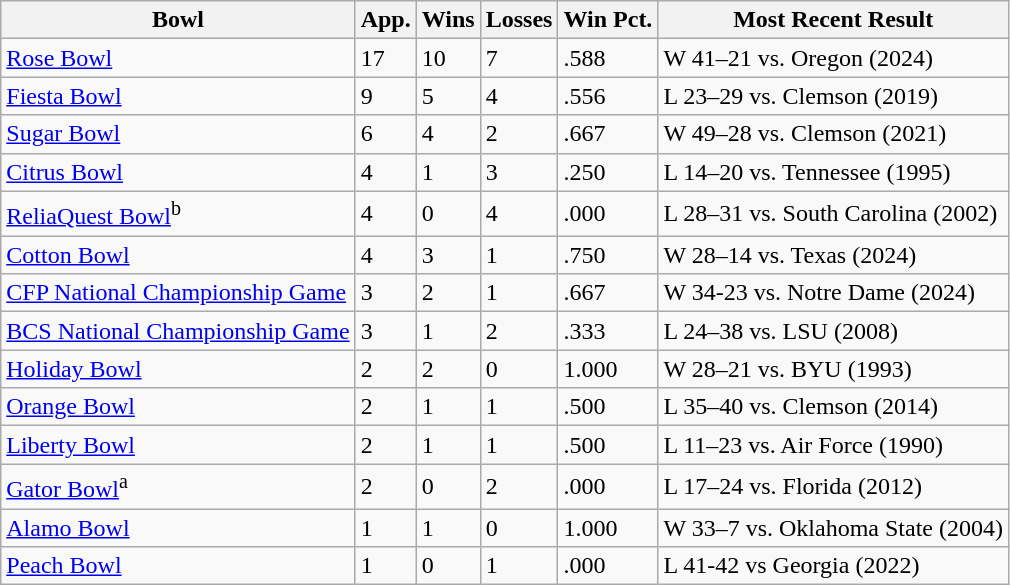<table class="wikitable">
<tr>
<th>Bowl</th>
<th>App.</th>
<th>Wins</th>
<th>Losses</th>
<th>Win Pct.</th>
<th>Most Recent Result</th>
</tr>
<tr>
<td><a href='#'>Rose Bowl</a></td>
<td>17</td>
<td>10</td>
<td>7</td>
<td>.588</td>
<td>W 41–21 vs. Oregon (2024)</td>
</tr>
<tr>
<td><a href='#'>Fiesta Bowl</a></td>
<td>9</td>
<td>5</td>
<td>4</td>
<td>.556</td>
<td>L 23–29 vs. Clemson (2019)</td>
</tr>
<tr>
<td><a href='#'>Sugar Bowl</a></td>
<td>6</td>
<td>4</td>
<td>2</td>
<td>.667</td>
<td>W 49–28 vs. Clemson (2021)</td>
</tr>
<tr>
<td><a href='#'>Citrus Bowl</a></td>
<td>4</td>
<td>1</td>
<td>3</td>
<td>.250</td>
<td>L 14–20 vs. Tennessee (1995)</td>
</tr>
<tr>
<td><a href='#'>ReliaQuest Bowl</a><sup>b</sup></td>
<td>4</td>
<td>0</td>
<td>4</td>
<td>.000</td>
<td>L 28–31 vs. South Carolina (2002)</td>
</tr>
<tr>
<td><a href='#'>Cotton Bowl</a></td>
<td>4</td>
<td>3</td>
<td>1</td>
<td>.750</td>
<td>W 28–14 vs. Texas (2024)</td>
</tr>
<tr>
<td><a href='#'>CFP National Championship Game</a></td>
<td>3</td>
<td>2</td>
<td>1</td>
<td>.667</td>
<td>W 34-23 vs. Notre Dame (2024)</td>
</tr>
<tr>
<td><a href='#'>BCS National Championship Game</a></td>
<td>3</td>
<td>1</td>
<td>2</td>
<td>.333</td>
<td>L 24–38 vs. LSU (2008)</td>
</tr>
<tr>
<td><a href='#'>Holiday Bowl</a></td>
<td>2</td>
<td>2</td>
<td>0</td>
<td>1.000</td>
<td>W 28–21 vs. BYU (1993)</td>
</tr>
<tr>
<td><a href='#'>Orange Bowl</a></td>
<td>2</td>
<td>1</td>
<td>1</td>
<td>.500</td>
<td>L 35–40 vs. Clemson (2014)</td>
</tr>
<tr>
<td><a href='#'>Liberty Bowl</a></td>
<td>2</td>
<td>1</td>
<td>1</td>
<td>.500</td>
<td>L 11–23 vs. Air Force (1990)</td>
</tr>
<tr>
<td><a href='#'>Gator Bowl</a><sup>a</sup></td>
<td>2</td>
<td>0</td>
<td>2</td>
<td>.000</td>
<td>L 17–24 vs. Florida (2012)</td>
</tr>
<tr>
<td><a href='#'>Alamo Bowl</a></td>
<td>1</td>
<td>1</td>
<td>0</td>
<td>1.000</td>
<td>W 33–7 vs. Oklahoma State (2004)</td>
</tr>
<tr>
<td><a href='#'>Peach Bowl</a></td>
<td>1</td>
<td>0</td>
<td>1</td>
<td>.000</td>
<td>L 41-42 vs Georgia (2022)</td>
</tr>
</table>
